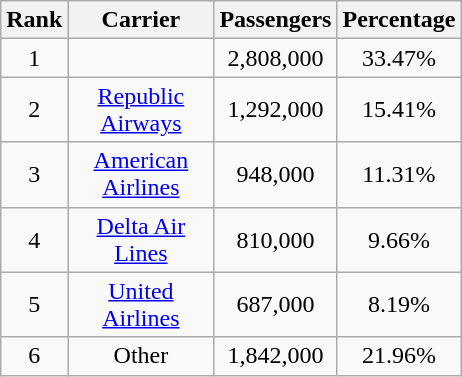<table class="wikitable sortable" style="text-align: center;">
<tr>
<th>Rank</th>
<th style="width:90px;">Carrier</th>
<th>Passengers</th>
<th>Percentage</th>
</tr>
<tr>
<td>1</td>
<td></td>
<td>2,808,000</td>
<td>33.47%</td>
</tr>
<tr>
<td>2</td>
<td><a href='#'>Republic Airways</a></td>
<td>1,292,000</td>
<td>15.41%</td>
</tr>
<tr>
<td>3</td>
<td><a href='#'>American Airlines</a></td>
<td>948,000</td>
<td>11.31%</td>
</tr>
<tr>
<td>4</td>
<td><a href='#'>Delta Air Lines</a></td>
<td>810,000</td>
<td>9.66%</td>
</tr>
<tr>
<td>5</td>
<td><a href='#'>United Airlines</a></td>
<td>687,000</td>
<td>8.19%</td>
</tr>
<tr>
<td>6</td>
<td>Other</td>
<td>1,842,000</td>
<td>21.96%</td>
</tr>
</table>
